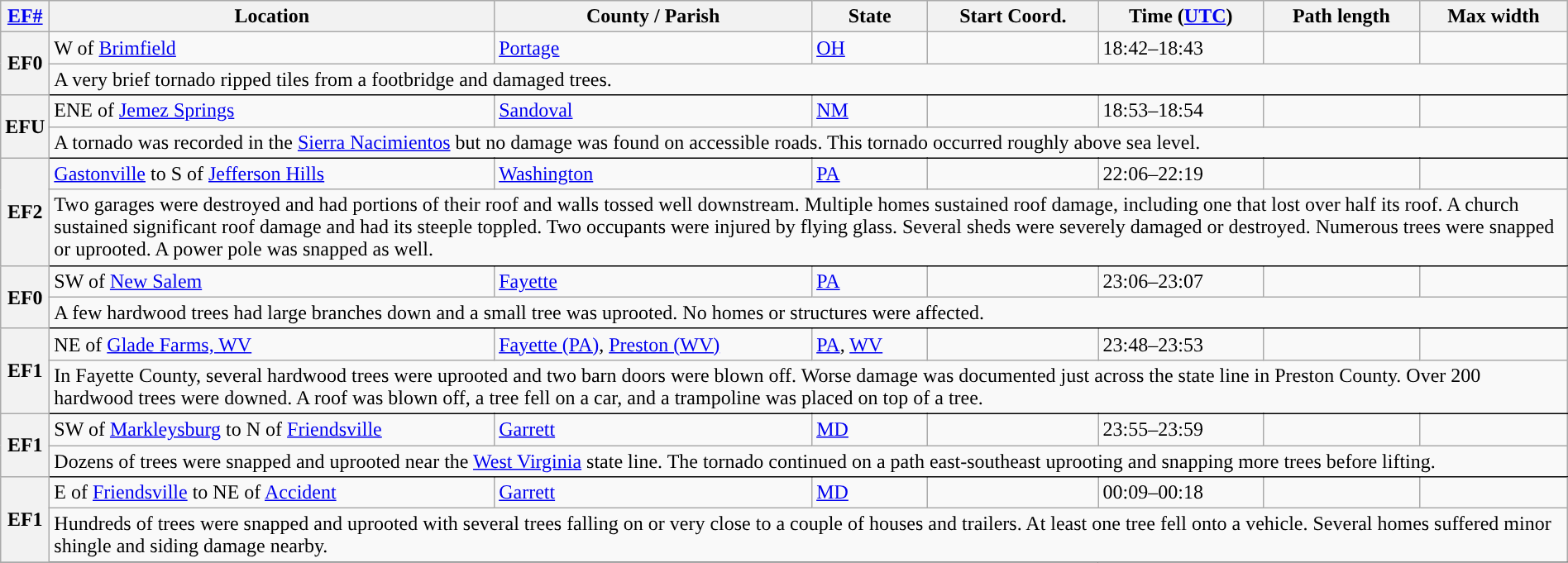<table class="wikitable sortable" style="width:100%;">
<tr>
<th scope="col" width="2%" align="center"><a href='#'>EF#</a></th>
<th scope="col" align="center" class="unsortable">Location</th>
<th scope="col" align="center" class="unsortable">County / Parish</th>
<th scope="col" align="center">State</th>
<th scope="col" align="center">Start Coord.</th>
<th scope="col" align="center">Time (<a href='#'>UTC</a>)</th>
<th scope="col" align="center">Path length</th>
<th scope="col" align="center">Max width</th>
</tr>
<tr>
<th scope="row" rowspan="2" style="background-color:#">EF0</th>
<td>W of <a href='#'>Brimfield</a></td>
<td><a href='#'>Portage</a></td>
<td><a href='#'>OH</a></td>
<td></td>
<td>18:42–18:43</td>
<td></td>
<td></td>
</tr>
<tr class="expand-child">
<td colspan="8" style=" border-bottom: 1px solid black;">A very brief tornado ripped tiles from a footbridge and damaged trees.</td>
</tr>
<tr>
<th scope="row" rowspan="2" style="background-color:#">EFU</th>
<td>ENE of <a href='#'>Jemez Springs</a></td>
<td><a href='#'>Sandoval</a></td>
<td><a href='#'>NM</a></td>
<td></td>
<td>18:53–18:54</td>
<td></td>
<td></td>
</tr>
<tr class="expand-child">
<td colspan="8" style=" border-bottom: 1px solid black;">A tornado was recorded in the <a href='#'>Sierra Nacimientos</a> but no damage was found on accessible roads. This tornado occurred roughly  above sea level.</td>
</tr>
<tr>
<th scope="row" rowspan="2" style="background-color:#">EF2</th>
<td><a href='#'>Gastonville</a> to S of <a href='#'>Jefferson Hills</a></td>
<td><a href='#'>Washington</a></td>
<td><a href='#'>PA</a></td>
<td></td>
<td>22:06–22:19</td>
<td></td>
<td></td>
</tr>
<tr class="expand-child">
<td colspan="8" style=" border-bottom: 1px solid black;">Two garages were destroyed and had portions of their roof and walls tossed well downstream. Multiple homes sustained roof damage, including one that lost over half its roof. A church sustained significant roof damage and had its steeple toppled. Two occupants were injured by flying glass. Several sheds were severely damaged or destroyed. Numerous trees were snapped or uprooted. A power pole was snapped as well.</td>
</tr>
<tr>
<th scope="row" rowspan="2" style="background-color:#">EF0</th>
<td>SW of <a href='#'>New Salem</a></td>
<td><a href='#'>Fayette</a></td>
<td><a href='#'>PA</a></td>
<td></td>
<td>23:06–23:07</td>
<td></td>
<td></td>
</tr>
<tr class="expand-child">
<td colspan="8" style=" border-bottom: 1px solid black;">A few hardwood trees had large branches down and a small tree was uprooted. No homes or structures were affected.</td>
</tr>
<tr>
<th scope="row" rowspan="2" style="background-color:#">EF1</th>
<td>NE of <a href='#'>Glade Farms, WV</a></td>
<td><a href='#'>Fayette (PA)</a>, <a href='#'>Preston (WV)</a></td>
<td><a href='#'>PA</a>, <a href='#'>WV</a></td>
<td></td>
<td>23:48–23:53</td>
<td></td>
<td></td>
</tr>
<tr class="expand-child">
<td colspan="8" style=" border-bottom: 1px solid black;">In Fayette County, several hardwood trees were uprooted and two barn doors were blown off. Worse damage was documented just across the state line in Preston County. Over 200 hardwood trees were downed. A roof was blown off, a tree fell on a car, and a trampoline was placed  on top of a tree.</td>
</tr>
<tr>
<th scope="row" rowspan="2" style="background-color:#">EF1</th>
<td>SW of <a href='#'>Markleysburg</a> to N of <a href='#'>Friendsville</a></td>
<td><a href='#'>Garrett</a></td>
<td><a href='#'>MD</a></td>
<td></td>
<td>23:55–23:59</td>
<td></td>
<td></td>
</tr>
<tr class="expand-child">
<td colspan="8" style=" border-bottom: 1px solid black;">Dozens of trees were snapped and uprooted near the <a href='#'>West Virginia</a> state line. The tornado continued on a path east-southeast uprooting and snapping more trees before lifting.</td>
</tr>
<tr>
<th scope="row" rowspan="2" style="background-color:#">EF1</th>
<td>E of <a href='#'>Friendsville</a> to NE of <a href='#'>Accident</a></td>
<td><a href='#'>Garrett</a></td>
<td><a href='#'>MD</a></td>
<td></td>
<td>00:09–00:18</td>
<td></td>
<td></td>
</tr>
<tr class="expand-child">
<td colspan="8" style=" border-bottom: 1px solid black;">Hundreds of trees were snapped and uprooted with several trees falling on or very close to a couple of houses and trailers. At least one tree fell onto a vehicle. Several homes suffered minor shingle and siding damage nearby.</td>
</tr>
<tr>
</tr>
</table>
